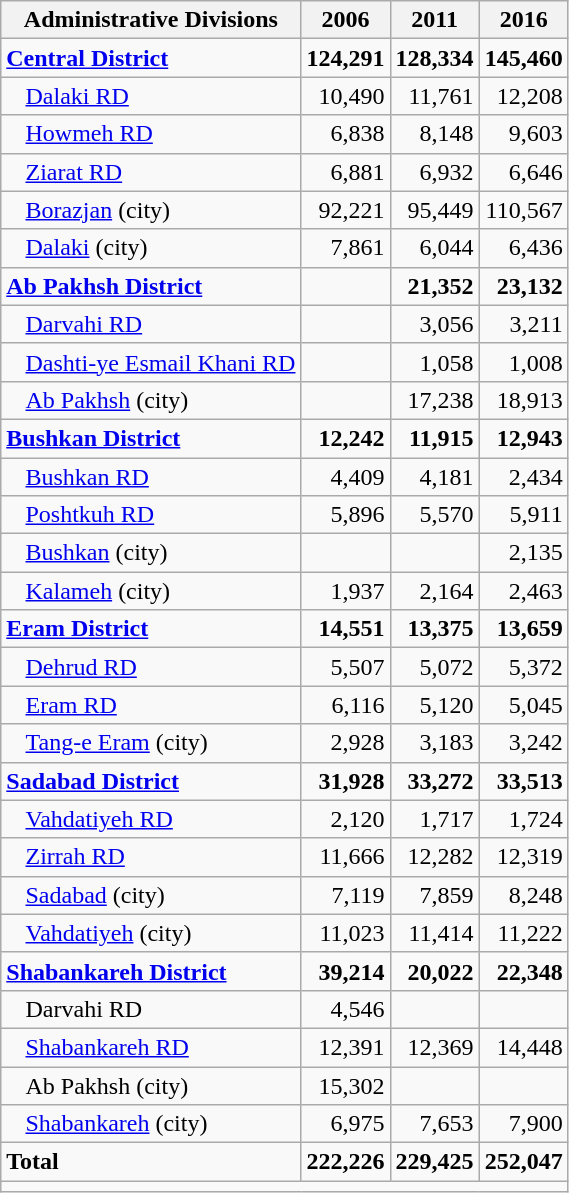<table class="wikitable">
<tr>
<th>Administrative Divisions</th>
<th>2006</th>
<th>2011</th>
<th>2016</th>
</tr>
<tr>
<td><strong><a href='#'>Central District</a></strong></td>
<td style="text-align: right;"><strong>124,291</strong></td>
<td style="text-align: right;"><strong>128,334</strong></td>
<td style="text-align: right;"><strong>145,460</strong></td>
</tr>
<tr>
<td style="padding-left: 1em;"><a href='#'>Dalaki RD</a></td>
<td style="text-align: right;">10,490</td>
<td style="text-align: right;">11,761</td>
<td style="text-align: right;">12,208</td>
</tr>
<tr>
<td style="padding-left: 1em;"><a href='#'>Howmeh RD</a></td>
<td style="text-align: right;">6,838</td>
<td style="text-align: right;">8,148</td>
<td style="text-align: right;">9,603</td>
</tr>
<tr>
<td style="padding-left: 1em;"><a href='#'>Ziarat RD</a></td>
<td style="text-align: right;">6,881</td>
<td style="text-align: right;">6,932</td>
<td style="text-align: right;">6,646</td>
</tr>
<tr>
<td style="padding-left: 1em;"><a href='#'>Borazjan</a> (city)</td>
<td style="text-align: right;">92,221</td>
<td style="text-align: right;">95,449</td>
<td style="text-align: right;">110,567</td>
</tr>
<tr>
<td style="padding-left: 1em;"><a href='#'>Dalaki</a> (city)</td>
<td style="text-align: right;">7,861</td>
<td style="text-align: right;">6,044</td>
<td style="text-align: right;">6,436</td>
</tr>
<tr>
<td><strong><a href='#'>Ab Pakhsh District</a></strong></td>
<td style="text-align: right;"></td>
<td style="text-align: right;"><strong>21,352</strong></td>
<td style="text-align: right;"><strong>23,132</strong></td>
</tr>
<tr>
<td style="padding-left: 1em;"><a href='#'>Darvahi RD</a></td>
<td style="text-align: right;"></td>
<td style="text-align: right;">3,056</td>
<td style="text-align: right;">3,211</td>
</tr>
<tr>
<td style="padding-left: 1em;"><a href='#'>Dashti-ye Esmail Khani RD</a></td>
<td style="text-align: right;"></td>
<td style="text-align: right;">1,058</td>
<td style="text-align: right;">1,008</td>
</tr>
<tr>
<td style="padding-left: 1em;"><a href='#'>Ab Pakhsh</a> (city)</td>
<td style="text-align: right;"></td>
<td style="text-align: right;">17,238</td>
<td style="text-align: right;">18,913</td>
</tr>
<tr>
<td><strong><a href='#'>Bushkan District</a></strong></td>
<td style="text-align: right;"><strong>12,242</strong></td>
<td style="text-align: right;"><strong>11,915</strong></td>
<td style="text-align: right;"><strong>12,943</strong></td>
</tr>
<tr>
<td style="padding-left: 1em;"><a href='#'>Bushkan RD</a></td>
<td style="text-align: right;">4,409</td>
<td style="text-align: right;">4,181</td>
<td style="text-align: right;">2,434</td>
</tr>
<tr>
<td style="padding-left: 1em;"><a href='#'>Poshtkuh RD</a></td>
<td style="text-align: right;">5,896</td>
<td style="text-align: right;">5,570</td>
<td style="text-align: right;">5,911</td>
</tr>
<tr>
<td style="padding-left: 1em;"><a href='#'>Bushkan</a> (city)</td>
<td style="text-align: right;"></td>
<td style="text-align: right;"></td>
<td style="text-align: right;">2,135</td>
</tr>
<tr>
<td style="padding-left: 1em;"><a href='#'>Kalameh</a> (city)</td>
<td style="text-align: right;">1,937</td>
<td style="text-align: right;">2,164</td>
<td style="text-align: right;">2,463</td>
</tr>
<tr>
<td><strong><a href='#'>Eram District</a></strong></td>
<td style="text-align: right;"><strong>14,551</strong></td>
<td style="text-align: right;"><strong>13,375</strong></td>
<td style="text-align: right;"><strong>13,659</strong></td>
</tr>
<tr>
<td style="padding-left: 1em;"><a href='#'>Dehrud RD</a></td>
<td style="text-align: right;">5,507</td>
<td style="text-align: right;">5,072</td>
<td style="text-align: right;">5,372</td>
</tr>
<tr>
<td style="padding-left: 1em;"><a href='#'>Eram RD</a></td>
<td style="text-align: right;">6,116</td>
<td style="text-align: right;">5,120</td>
<td style="text-align: right;">5,045</td>
</tr>
<tr>
<td style="padding-left: 1em;"><a href='#'>Tang-e Eram</a> (city)</td>
<td style="text-align: right;">2,928</td>
<td style="text-align: right;">3,183</td>
<td style="text-align: right;">3,242</td>
</tr>
<tr>
<td><strong><a href='#'>Sadabad District</a></strong></td>
<td style="text-align: right;"><strong>31,928</strong></td>
<td style="text-align: right;"><strong>33,272</strong></td>
<td style="text-align: right;"><strong>33,513</strong></td>
</tr>
<tr>
<td style="padding-left: 1em;"><a href='#'>Vahdatiyeh RD</a></td>
<td style="text-align: right;">2,120</td>
<td style="text-align: right;">1,717</td>
<td style="text-align: right;">1,724</td>
</tr>
<tr>
<td style="padding-left: 1em;"><a href='#'>Zirrah RD</a></td>
<td style="text-align: right;">11,666</td>
<td style="text-align: right;">12,282</td>
<td style="text-align: right;">12,319</td>
</tr>
<tr>
<td style="padding-left: 1em;"><a href='#'>Sadabad</a> (city)</td>
<td style="text-align: right;">7,119</td>
<td style="text-align: right;">7,859</td>
<td style="text-align: right;">8,248</td>
</tr>
<tr>
<td style="padding-left: 1em;"><a href='#'>Vahdatiyeh</a> (city)</td>
<td style="text-align: right;">11,023</td>
<td style="text-align: right;">11,414</td>
<td style="text-align: right;">11,222</td>
</tr>
<tr>
<td><strong><a href='#'>Shabankareh District</a></strong></td>
<td style="text-align: right;"><strong>39,214</strong></td>
<td style="text-align: right;"><strong>20,022</strong></td>
<td style="text-align: right;"><strong>22,348</strong></td>
</tr>
<tr>
<td style="padding-left: 1em;">Darvahi RD</td>
<td style="text-align: right;">4,546</td>
<td style="text-align: right;"></td>
<td style="text-align: right;"></td>
</tr>
<tr>
<td style="padding-left: 1em;"><a href='#'>Shabankareh RD</a></td>
<td style="text-align: right;">12,391</td>
<td style="text-align: right;">12,369</td>
<td style="text-align: right;">14,448</td>
</tr>
<tr>
<td style="padding-left: 1em;">Ab Pakhsh (city)</td>
<td style="text-align: right;">15,302</td>
<td style="text-align: right;"></td>
<td style="text-align: right;"></td>
</tr>
<tr>
<td style="padding-left: 1em;"><a href='#'>Shabankareh</a> (city)</td>
<td style="text-align: right;">6,975</td>
<td style="text-align: right;">7,653</td>
<td style="text-align: right;">7,900</td>
</tr>
<tr>
<td><strong>Total</strong></td>
<td style="text-align: right;"><strong>222,226</strong></td>
<td style="text-align: right;"><strong>229,425</strong></td>
<td style="text-align: right;"><strong>252,047</strong></td>
</tr>
<tr>
<td colspan=4></td>
</tr>
</table>
